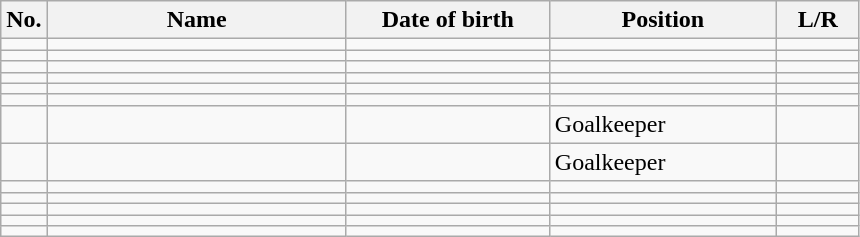<table class="wikitable sortable" style=font-size:100%; text-align:center;>
<tr>
<th>No.</th>
<th style=width:12em>Name</th>
<th style=width:8em>Date of birth</th>
<th style=width:9em>Position</th>
<th style=width:3em>L/R</th>
</tr>
<tr>
<td></td>
<td align=left></td>
<td align=right></td>
<td></td>
<td></td>
</tr>
<tr>
<td></td>
<td align=left></td>
<td align=right></td>
<td></td>
<td></td>
</tr>
<tr>
<td></td>
<td align=left></td>
<td align=right></td>
<td></td>
<td></td>
</tr>
<tr>
<td></td>
<td align=left></td>
<td align=right></td>
<td></td>
<td></td>
</tr>
<tr>
<td></td>
<td align=left></td>
<td align=right></td>
<td></td>
<td></td>
</tr>
<tr>
<td></td>
<td align=left></td>
<td align=right></td>
<td></td>
<td></td>
</tr>
<tr>
<td></td>
<td align=left></td>
<td align=right></td>
<td>Goalkeeper</td>
<td></td>
</tr>
<tr>
<td></td>
<td align=left></td>
<td align=right></td>
<td>Goalkeeper</td>
<td></td>
</tr>
<tr>
<td></td>
<td align=left></td>
<td align=right></td>
<td></td>
<td></td>
</tr>
<tr>
<td></td>
<td align=left></td>
<td align=right></td>
<td></td>
<td></td>
</tr>
<tr>
<td></td>
<td align=left></td>
<td align=right></td>
<td></td>
<td></td>
</tr>
<tr>
<td></td>
<td align=left></td>
<td align=right></td>
<td></td>
<td></td>
</tr>
<tr>
<td></td>
<td align=left></td>
<td align=right></td>
<td></td>
<td></td>
</tr>
</table>
